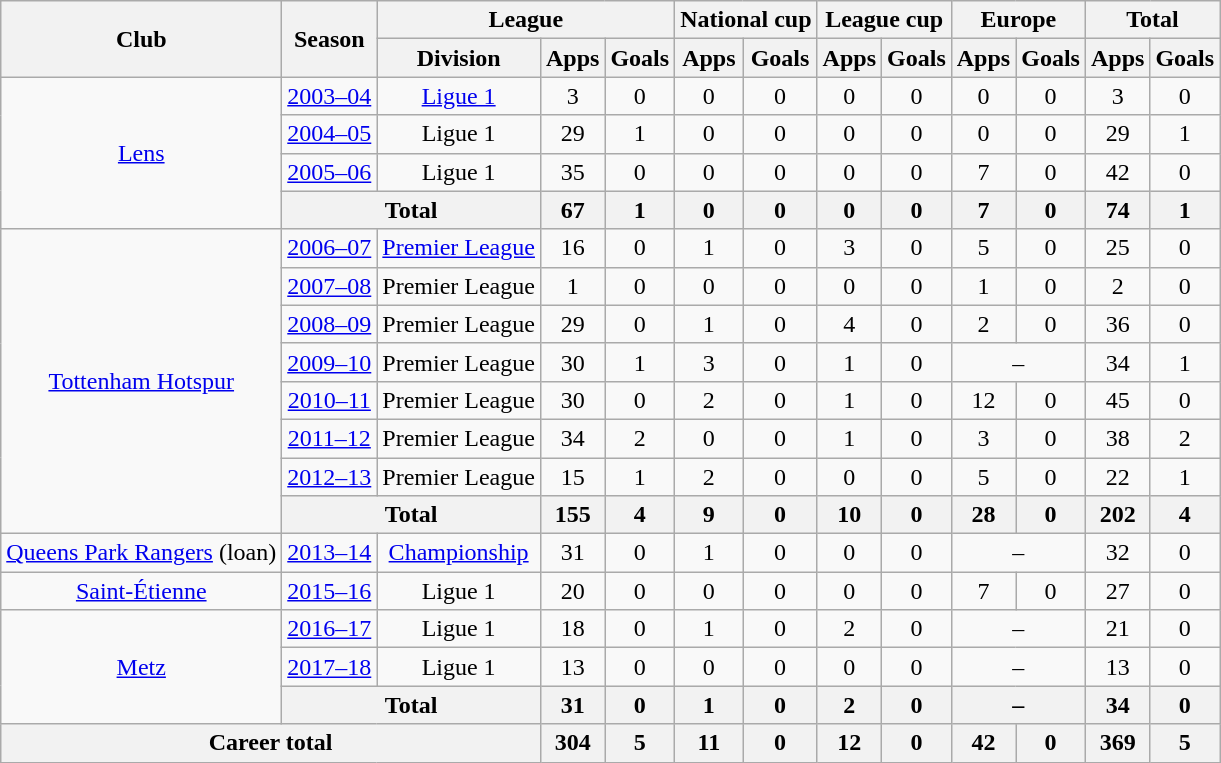<table class=wikitable style="text-align: center;">
<tr>
<th rowspan="2">Club</th>
<th rowspan="2">Season</th>
<th colspan="3">League</th>
<th colspan="2">National cup</th>
<th colspan="2">League cup</th>
<th colspan="2">Europe</th>
<th colspan="2">Total</th>
</tr>
<tr>
<th>Division</th>
<th>Apps</th>
<th>Goals</th>
<th>Apps</th>
<th>Goals</th>
<th>Apps</th>
<th>Goals</th>
<th>Apps</th>
<th>Goals</th>
<th>Apps</th>
<th>Goals</th>
</tr>
<tr>
<td rowspan="4"><a href='#'>Lens</a></td>
<td><a href='#'>2003–04</a></td>
<td><a href='#'>Ligue 1</a></td>
<td>3</td>
<td>0</td>
<td>0</td>
<td>0</td>
<td>0</td>
<td>0</td>
<td>0</td>
<td>0</td>
<td>3</td>
<td>0</td>
</tr>
<tr>
<td><a href='#'>2004–05</a></td>
<td>Ligue 1</td>
<td>29</td>
<td>1</td>
<td>0</td>
<td>0</td>
<td>0</td>
<td>0</td>
<td>0</td>
<td>0</td>
<td>29</td>
<td>1</td>
</tr>
<tr>
<td><a href='#'>2005–06</a></td>
<td>Ligue 1</td>
<td>35</td>
<td>0</td>
<td>0</td>
<td>0</td>
<td>0</td>
<td>0</td>
<td>7</td>
<td>0</td>
<td>42</td>
<td>0</td>
</tr>
<tr>
<th colspan="2">Total</th>
<th>67</th>
<th>1</th>
<th>0</th>
<th>0</th>
<th>0</th>
<th>0</th>
<th>7</th>
<th>0</th>
<th>74</th>
<th>1</th>
</tr>
<tr>
<td rowspan="8"><a href='#'>Tottenham Hotspur</a></td>
<td><a href='#'>2006–07</a></td>
<td><a href='#'>Premier League</a></td>
<td>16</td>
<td>0</td>
<td>1</td>
<td>0</td>
<td>3</td>
<td>0</td>
<td>5</td>
<td>0</td>
<td>25</td>
<td>0</td>
</tr>
<tr>
<td><a href='#'>2007–08</a></td>
<td>Premier League</td>
<td>1</td>
<td>0</td>
<td>0</td>
<td>0</td>
<td>0</td>
<td>0</td>
<td>1</td>
<td>0</td>
<td>2</td>
<td>0</td>
</tr>
<tr>
<td><a href='#'>2008–09</a></td>
<td>Premier League</td>
<td>29</td>
<td>0</td>
<td>1</td>
<td>0</td>
<td>4</td>
<td>0</td>
<td>2</td>
<td>0</td>
<td>36</td>
<td>0</td>
</tr>
<tr>
<td><a href='#'>2009–10</a></td>
<td>Premier League</td>
<td>30</td>
<td>1</td>
<td>3</td>
<td>0</td>
<td>1</td>
<td>0</td>
<td colspan="2">–</td>
<td>34</td>
<td>1</td>
</tr>
<tr>
<td><a href='#'>2010–11</a></td>
<td>Premier League</td>
<td>30</td>
<td>0</td>
<td>2</td>
<td>0</td>
<td>1</td>
<td>0</td>
<td>12</td>
<td>0</td>
<td>45</td>
<td>0</td>
</tr>
<tr>
<td><a href='#'>2011–12</a></td>
<td>Premier League</td>
<td>34</td>
<td>2</td>
<td>0</td>
<td>0</td>
<td>1</td>
<td>0</td>
<td>3</td>
<td>0</td>
<td>38</td>
<td>2</td>
</tr>
<tr>
<td><a href='#'>2012–13</a></td>
<td>Premier League</td>
<td>15</td>
<td>1</td>
<td>2</td>
<td>0</td>
<td>0</td>
<td>0</td>
<td>5</td>
<td>0</td>
<td>22</td>
<td>1</td>
</tr>
<tr>
<th colspan="2">Total</th>
<th>155</th>
<th>4</th>
<th>9</th>
<th>0</th>
<th>10</th>
<th>0</th>
<th>28</th>
<th>0</th>
<th>202</th>
<th>4</th>
</tr>
<tr>
<td><a href='#'>Queens Park Rangers</a> (loan)</td>
<td><a href='#'>2013–14</a></td>
<td><a href='#'>Championship</a></td>
<td>31</td>
<td>0</td>
<td>1</td>
<td>0</td>
<td>0</td>
<td>0</td>
<td colspan="2">–</td>
<td>32</td>
<td>0</td>
</tr>
<tr>
<td><a href='#'>Saint-Étienne</a></td>
<td><a href='#'>2015–16</a></td>
<td>Ligue 1</td>
<td>20</td>
<td>0</td>
<td>0</td>
<td>0</td>
<td>0</td>
<td>0</td>
<td>7</td>
<td>0</td>
<td>27</td>
<td>0</td>
</tr>
<tr>
<td rowspan="3"><a href='#'>Metz</a></td>
<td><a href='#'>2016–17</a></td>
<td>Ligue 1</td>
<td>18</td>
<td>0</td>
<td>1</td>
<td>0</td>
<td>2</td>
<td>0</td>
<td colspan="2">–</td>
<td>21</td>
<td>0</td>
</tr>
<tr>
<td><a href='#'>2017–18</a></td>
<td>Ligue 1</td>
<td>13</td>
<td>0</td>
<td>0</td>
<td>0</td>
<td>0</td>
<td>0</td>
<td colspan="2">–</td>
<td>13</td>
<td>0</td>
</tr>
<tr>
<th colspan="2">Total</th>
<th>31</th>
<th>0</th>
<th>1</th>
<th>0</th>
<th>2</th>
<th>0</th>
<th colspan="2">–</th>
<th>34</th>
<th>0</th>
</tr>
<tr>
<th colspan="3">Career total</th>
<th>304</th>
<th>5</th>
<th>11</th>
<th>0</th>
<th>12</th>
<th>0</th>
<th>42</th>
<th>0</th>
<th>369</th>
<th>5</th>
</tr>
</table>
